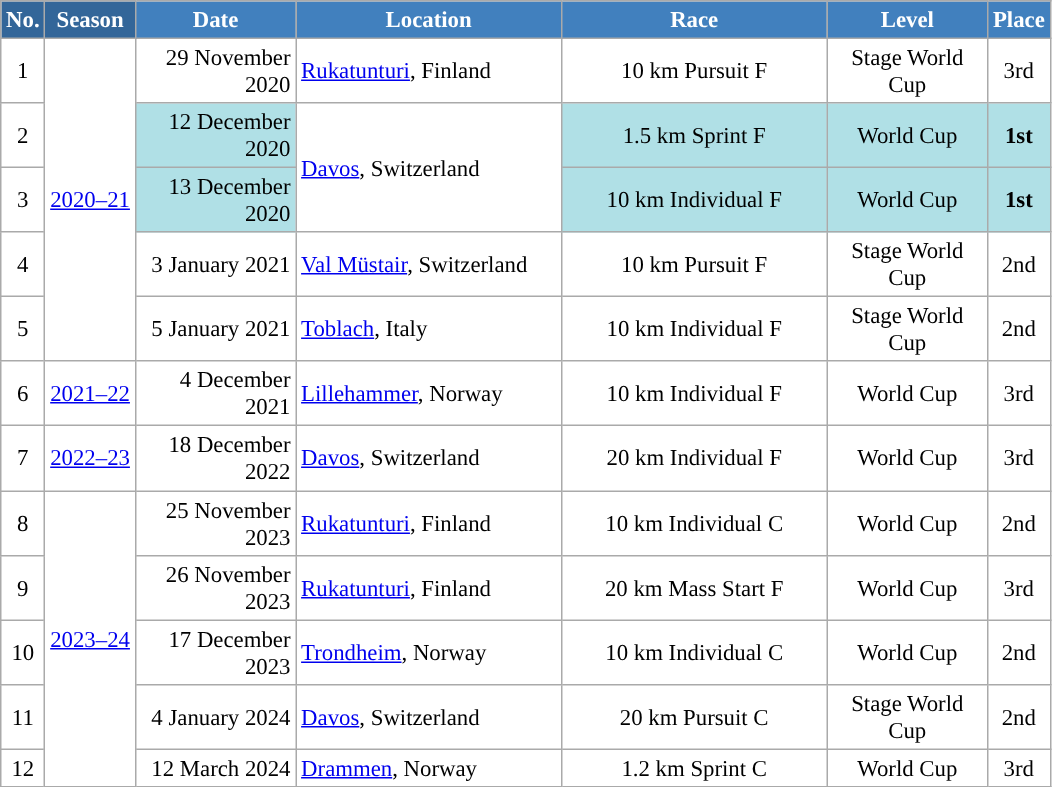<table class="wikitable sortable" style="font-size:95%; text-align:center; border:grey solid 1px; border-collapse:collapse; background:#ffffff;">
<tr style="background:#efefef;">
<th style="background-color:#369; color:white;">No.</th>
<th style="background-color:#369; color:white;">Season</th>
<th style="background-color:#4180be; color:white; width:100px;">Date</th>
<th style="background-color:#4180be; color:white; width:170px;">Location</th>
<th style="background-color:#4180be; color:white; width:170px;">Race</th>
<th style="background-color:#4180be; color:white; width:100px;">Level</th>
<th style="background-color:#4180be; color:white;">Place</th>
</tr>
<tr>
<td align=center>1</td>
<td rowspan=5 align=center><a href='#'>2020–21</a></td>
<td align=right>29 November 2020</td>
<td align=left> <a href='#'>Rukatunturi</a>, Finland</td>
<td>10 km Pursuit F</td>
<td>Stage World Cup</td>
<td>3rd</td>
</tr>
<tr>
<td align=center>2</td>
<td bgcolor="#BOEOE6" align=right>12 December 2020</td>
<td rowspan=2 align=left> <a href='#'>Davos</a>, Switzerland</td>
<td bgcolor="#BOEOE6">1.5 km Sprint F</td>
<td bgcolor="#BOEOE6">World Cup</td>
<td bgcolor="#BOEOE6"><strong>1st</strong></td>
</tr>
<tr>
<td align=center>3</td>
<td bgcolor="#BOEOE6" align=right>13 December 2020</td>
<td bgcolor="#BOEOE6">10 km Individual F</td>
<td bgcolor="#BOEOE6">World Cup</td>
<td bgcolor="#BOEOE6"><strong>1st</strong></td>
</tr>
<tr>
<td align=center>4</td>
<td align=right>3 January 2021</td>
<td align=left> <a href='#'>Val Müstair</a>, Switzerland</td>
<td>10 km Pursuit F</td>
<td>Stage World Cup</td>
<td>2nd</td>
</tr>
<tr>
<td align=center>5</td>
<td align=right>5 January 2021</td>
<td align=left> <a href='#'>Toblach</a>, Italy</td>
<td>10 km Individual F</td>
<td>Stage World Cup</td>
<td>2nd</td>
</tr>
<tr>
<td align=center>6</td>
<td rowspan=1 align=center><a href='#'>2021–22</a></td>
<td align=right>4 December 2021</td>
<td align=left> <a href='#'>Lillehammer</a>, Norway</td>
<td>10 km Individual F</td>
<td>World Cup</td>
<td>3rd</td>
</tr>
<tr>
<td align=center>7</td>
<td rowspan=1 align=center><a href='#'>2022–23</a></td>
<td align=right>18 December 2022</td>
<td align=left> <a href='#'>Davos</a>, Switzerland</td>
<td>20 km Individual F</td>
<td>World Cup</td>
<td>3rd</td>
</tr>
<tr>
<td align=center>8</td>
<td rowspan="5" align="center"><a href='#'>2023–24</a></td>
<td align=right>25 November 2023</td>
<td align=left> <a href='#'>Rukatunturi</a>, Finland</td>
<td>10 km Individual C</td>
<td>World Cup</td>
<td>2nd</td>
</tr>
<tr>
<td align=center>9</td>
<td align=right>26 November 2023</td>
<td align=left> <a href='#'>Rukatunturi</a>, Finland</td>
<td>20 km Mass Start F</td>
<td>World Cup</td>
<td>3rd</td>
</tr>
<tr>
<td align=center>10</td>
<td align=right>17 December 2023</td>
<td align=left> <a href='#'>Trondheim</a>, Norway</td>
<td>10 km Individual C</td>
<td>World Cup</td>
<td>2nd</td>
</tr>
<tr>
<td align=center>11</td>
<td align=right>4 January 2024</td>
<td align=left> <a href='#'>Davos</a>, Switzerland</td>
<td>20 km Pursuit C</td>
<td>Stage World Cup</td>
<td>2nd</td>
</tr>
<tr>
<td align=center>12</td>
<td align=right>12 March 2024</td>
<td align=left> <a href='#'>Drammen</a>, Norway</td>
<td>1.2 km Sprint C</td>
<td>World Cup</td>
<td>3rd</td>
</tr>
</table>
